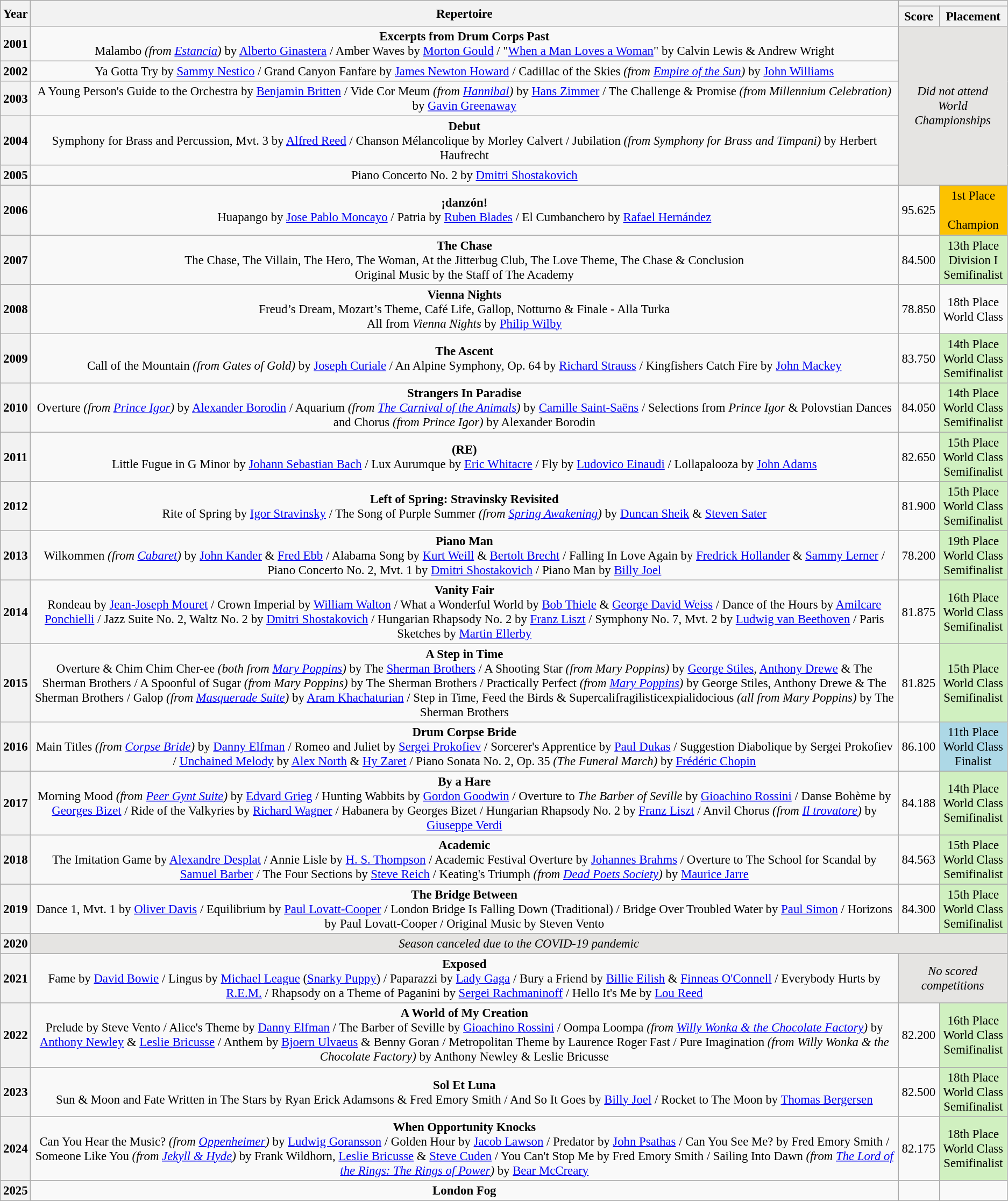<table class="wikitable" style="text-align: center; font-size:95%;">
<tr>
<th scope="col" rowspan="2">Year</th>
<th scope="col" rowspan="2">Repertoire</th>
<th scope="col" colspan="2"></th>
</tr>
<tr>
<th scope="col">Score</th>
<th scope="col">Placement</th>
</tr>
<tr>
<th scope="row">2001</th>
<td><strong>Excerpts from Drum Corps Past</strong><br>Malambo <em>(from <a href='#'>Estancia</a>)</em> by <a href='#'>Alberto Ginastera</a> / Amber Waves by <a href='#'>Morton Gould</a> / "<a href='#'>When a Man Loves a Woman</a>" by Calvin Lewis & Andrew Wright</td>
<td colspan="2" rowspan="5" bgcolor="e5e4e2"><em>Did not attend<br>World Championships</em></td>
</tr>
<tr>
<th scope="row">2002</th>
<td>Ya Gotta Try by <a href='#'>Sammy Nestico</a> / Grand Canyon Fanfare by <a href='#'>James Newton Howard</a> / Cadillac of the Skies <em>(from <a href='#'>Empire of the Sun</a>)</em> by <a href='#'>John Williams</a></td>
</tr>
<tr>
<th scope="row">2003</th>
<td>A Young Person's Guide to the Orchestra by <a href='#'>Benjamin Britten</a> / Vide Cor Meum <em>(from <a href='#'>Hannibal</a>)</em> by <a href='#'>Hans Zimmer</a> / The Challenge & Promise <em>(from Millennium Celebration)</em> by <a href='#'>Gavin Greenaway</a></td>
</tr>
<tr>
<th scope="row">2004</th>
<td><strong>Debut</strong><br>Symphony for Brass and Percussion, Mvt. 3 by <a href='#'>Alfred Reed</a> / Chanson Mélancolique by Morley Calvert / Jubilation <em>(from Symphony for Brass and Timpani)</em> by Herbert Haufrecht</td>
</tr>
<tr>
<th scope="row">2005</th>
<td>Piano Concerto No. 2 by <a href='#'>Dmitri Shostakovich</a></td>
</tr>
<tr>
<th scope="row">2006</th>
<td><strong>¡danzón!</strong><br>Huapango by <a href='#'>Jose Pablo Moncayo</a> / Patria by <a href='#'>Ruben Blades</a> / El Cumbanchero by <a href='#'>Rafael Hernández</a></td>
<td>95.625</td>
<td bgcolor="FCC200">1st Place<br><br>Champion</td>
</tr>
<tr>
<th scope="row">2007</th>
<td><strong>The Chase</strong><br>The Chase, The Villain, The Hero, The Woman, At the Jitterbug Club, The Love Theme, The Chase & Conclusion<br>Original Music by the Staff of The Academy</td>
<td>84.500</td>
<td bgcolor="D0F0C0">13th Place<br>Division I<br>Semifinalist</td>
</tr>
<tr>
<th scope="row">2008</th>
<td><strong>Vienna Nights</strong><br>Freud’s Dream, Mozart’s Theme, Café Life, Gallop, Notturno & Finale - Alla Turka<br>All from <em>Vienna Nights</em> by <a href='#'>Philip Wilby</a></td>
<td>78.850</td>
<td>18th Place<br>World Class</td>
</tr>
<tr>
<th scope="row">2009</th>
<td><strong>The Ascent</strong><br>Call of the Mountain <em>(from Gates of Gold)</em> by <a href='#'>Joseph Curiale</a> / An Alpine Symphony, Op. 64 by <a href='#'>Richard Strauss</a> / Kingfishers Catch Fire by <a href='#'>John Mackey</a></td>
<td>83.750</td>
<td bgcolor="D0F0C0">14th Place<br>World Class<br>Semifinalist</td>
</tr>
<tr>
<th scope="row">2010</th>
<td><strong>Strangers In Paradise</strong><br>Overture <em>(from <a href='#'>Prince Igor</a>)</em> by <a href='#'>Alexander Borodin</a> / Aquarium <em>(from <a href='#'>The Carnival of the Animals</a>)</em> by <a href='#'>Camille Saint-Saëns</a> / Selections from <em>Prince Igor</em> & Polovstian Dances and Chorus <em>(from Prince Igor)</em> by Alexander Borodin</td>
<td>84.050</td>
<td bgcolor="D0F0C0">14th Place<br>World Class<br>Semifinalist</td>
</tr>
<tr>
<th scope="row">2011</th>
<td><strong>(RE)</strong><br>Little Fugue in G Minor by <a href='#'>Johann Sebastian Bach</a> / Lux Aurumque by <a href='#'>Eric Whitacre</a> / Fly by <a href='#'>Ludovico Einaudi</a> / Lollapalooza by <a href='#'>John Adams</a></td>
<td>82.650</td>
<td bgcolor="D0F0C0">15th Place<br>World Class<br>Semifinalist</td>
</tr>
<tr>
<th scope="row">2012</th>
<td><strong>Left of Spring: Stravinsky Revisited</strong><br>Rite of Spring by <a href='#'>Igor Stravinsky</a> / The Song of Purple Summer <em>(from <a href='#'>Spring Awakening</a>)</em> by <a href='#'>Duncan Sheik</a> & <a href='#'>Steven Sater</a></td>
<td>81.900</td>
<td bgcolor="D0F0C0">15th Place<br>World Class<br>Semifinalist</td>
</tr>
<tr>
<th scope="row">2013</th>
<td><strong>Piano Man</strong><br>Wilkommen <em>(from <a href='#'>Cabaret</a>)</em> by <a href='#'>John Kander</a> & <a href='#'>Fred Ebb</a> / Alabama Song by <a href='#'>Kurt Weill</a> & <a href='#'>Bertolt Brecht</a> / Falling In Love Again by <a href='#'>Fredrick Hollander</a> & <a href='#'>Sammy Lerner</a> / Piano Concerto No. 2, Mvt. 1 by <a href='#'>Dmitri Shostakovich</a> / Piano Man by <a href='#'>Billy Joel</a></td>
<td>78.200</td>
<td bgcolor="D0F0C0">19th Place<br>World Class<br>Semifinalist</td>
</tr>
<tr>
<th scope="row">2014</th>
<td><strong>Vanity Fair</strong><br>Rondeau by <a href='#'>Jean-Joseph Mouret</a> / Crown Imperial by <a href='#'>William Walton</a> / What a Wonderful World by <a href='#'>Bob Thiele</a> & <a href='#'>George David Weiss</a> / Dance of the Hours by <a href='#'>Amilcare Ponchielli</a> / Jazz Suite No. 2, Waltz No. 2 by <a href='#'>Dmitri Shostakovich</a> / Hungarian Rhapsody No. 2 by <a href='#'>Franz Liszt</a> / Symphony No. 7, Mvt. 2 by <a href='#'>Ludwig van Beethoven</a> / Paris Sketches by <a href='#'>Martin Ellerby</a></td>
<td>81.875</td>
<td bgcolor="D0F0C0">16th Place<br>World Class<br>Semifinalist</td>
</tr>
<tr>
<th scope="row">2015</th>
<td><strong>A Step in Time</strong><br>Overture & Chim Chim Cher-ee <em>(both from <a href='#'>Mary Poppins</a>)</em> by The <a href='#'>Sherman Brothers</a> / A Shooting Star <em>(from Mary Poppins)</em> by <a href='#'>George Stiles</a>, <a href='#'>Anthony Drewe</a> & The Sherman Brothers / A Spoonful of Sugar <em>(from Mary Poppins)</em> by The Sherman Brothers / Practically Perfect <em>(from <a href='#'>Mary Poppins</a>)</em> by George Stiles, Anthony Drewe & The Sherman Brothers / Galop <em>(from <a href='#'>Masquerade Suite</a>)</em> by <a href='#'>Aram Khachaturian</a> / Step in Time, Feed the Birds & Supercalifragilisticexpialidocious <em>(all from Mary Poppins)</em> by The Sherman Brothers</td>
<td>81.825</td>
<td bgcolor="D0F0C0">15th Place<br>World Class<br>Semifinalist</td>
</tr>
<tr>
<th scope="row">2016</th>
<td><strong>Drum Corpse Bride</strong><br>Main Titles <em>(from <a href='#'>Corpse Bride</a>)</em> by <a href='#'>Danny Elfman</a> / Romeo and Juliet by <a href='#'>Sergei Prokofiev</a> / Sorcerer's Apprentice by <a href='#'>Paul Dukas</a> / Suggestion Diabolique by Sergei Prokofiev / <a href='#'>Unchained Melody</a> by <a href='#'>Alex North</a> & <a href='#'>Hy Zaret</a> / Piano Sonata No. 2, Op. 35 <em>(The Funeral March)</em> by <a href='#'>Frédéric Chopin</a></td>
<td>86.100</td>
<td bgcolor="ADD8E6">11th Place<br>World Class<br>Finalist</td>
</tr>
<tr>
<th scope="row">2017</th>
<td><strong>By a Hare</strong><br>Morning Mood <em>(from <a href='#'>Peer Gynt Suite</a>)</em> by <a href='#'>Edvard Grieg</a> / Hunting Wabbits by <a href='#'>Gordon Goodwin</a> / Overture to <em>The Barber of Seville</em> by <a href='#'>Gioachino Rossini</a> / Danse Bohème by <a href='#'>Georges Bizet</a> / Ride of the Valkyries by <a href='#'>Richard Wagner</a> / Habanera by Georges Bizet / Hungarian Rhapsody No. 2 by <a href='#'>Franz Liszt</a> / Anvil Chorus <em>(from <a href='#'>Il trovatore</a>)</em> by <a href='#'>Giuseppe Verdi</a></td>
<td>84.188</td>
<td bgcolor="D0F0C0">14th Place<br>World Class<br>Semifinalist</td>
</tr>
<tr>
<th scope="row">2018</th>
<td><strong>Academic</strong><br>The Imitation Game by <a href='#'>Alexandre Desplat</a> / Annie Lisle by <a href='#'>H. S. Thompson</a> / Academic Festival Overture by <a href='#'>Johannes Brahms</a> / Overture to The School for Scandal by <a href='#'>Samuel Barber</a> / The Four Sections by <a href='#'>Steve Reich</a> / Keating's Triumph <em>(from <a href='#'>Dead Poets Society</a>)</em> by <a href='#'>Maurice Jarre</a></td>
<td>84.563</td>
<td bgcolor="D0F0C0">15th Place<br>World Class<br>Semifinalist</td>
</tr>
<tr>
<th scope="row">2019</th>
<td><strong>The Bridge Between</strong><br>Dance 1, Mvt. 1 by <a href='#'>Oliver Davis</a> / Equilibrium by <a href='#'>Paul Lovatt-Cooper</a> / London Bridge Is Falling Down (Traditional) / Bridge Over Troubled Water by <a href='#'>Paul Simon</a> / Horizons by Paul Lovatt-Cooper / Original Music by Steven Vento</td>
<td>84.300</td>
<td bgcolor="D0F0C0">15th Place<br>World Class<br>Semifinalist</td>
</tr>
<tr>
<th scope="row">2020</th>
<td colspan="3" align="center" bgcolor="e5e4e2"><em>Season canceled due to the COVID-19 pandemic</em></td>
</tr>
<tr>
<th scope="row">2021</th>
<td><strong>Exposed</strong><br>Fame by <a href='#'>David Bowie</a> / Lingus by <a href='#'>Michael League</a> (<a href='#'>Snarky Puppy</a>) / Paparazzi by <a href='#'>Lady Gaga</a> / Bury a Friend by <a href='#'>Billie Eilish</a> & <a href='#'>Finneas O'Connell</a> / Everybody Hurts by <a href='#'>R.E.M.</a> / Rhapsody on a Theme of Paganini by <a href='#'>Sergei Rachmaninoff</a> / Hello It's Me by <a href='#'>Lou Reed</a></td>
<td colspan="2" bgcolor="e5e4e2"><em>No scored competitions</em></td>
</tr>
<tr>
<th scope="row">2022</th>
<td><strong>A World of My Creation</strong><br>Prelude by Steve Vento / Alice's Theme by <a href='#'>Danny Elfman</a> / The Barber of Seville by <a href='#'>Gioachino Rossini</a> / Oompa Loompa <em>(from <a href='#'>Willy Wonka & the Chocolate Factory</a>)</em> by <a href='#'>Anthony Newley</a> & <a href='#'>Leslie Bricusse</a> / Anthem by <a href='#'>Bjoern Ulvaeus</a> & Benny Goran / Metropolitan Theme by Laurence Roger Fast / Pure Imagination <em>(from Willy Wonka & the Chocolate Factory)</em> by Anthony Newley & Leslie Bricusse</td>
<td>82.200</td>
<td bgcolor="D0F0C0">16th Place<br>World Class<br>Semifinalist</td>
</tr>
<tr>
<th scope="row">2023</th>
<td><strong>Sol Et Luna</strong><br>Sun & Moon and Fate Written in The Stars by Ryan Erick Adamsons & Fred Emory Smith / And So It Goes by <a href='#'>Billy Joel</a> / Rocket to The Moon by <a href='#'>Thomas Bergersen</a></td>
<td>82.500</td>
<td bgcolor="d0f0c0">18th Place<br>World Class<br>Semifinalist</td>
</tr>
<tr>
<th scope="row">2024</th>
<td><strong>When Opportunity Knocks</strong><br>Can You Hear the Music? <em>(from <a href='#'>Oppenheimer</a>)</em> by <a href='#'>Ludwig Goransson</a> / Golden Hour by <a href='#'>Jacob Lawson</a> / Predator by <a href='#'>John Psathas</a> / Can You See Me? by Fred Emory Smith / Someone Like You <em>(from <a href='#'>Jekyll & Hyde</a>)</em> by Frank Wildhorn, <a href='#'>Leslie Bricusse</a> & <a href='#'>Steve Cuden</a> / You Can't Stop Me by Fred Emory Smith / Sailing Into Dawn <em>(from <a href='#'>The Lord of the Rings: The Rings of Power</a>)</em> by <a href='#'>Bear McCreary</a></td>
<td>82.175</td>
<td bgcolor="d0f0c0">18th Place<br>World Class<br>Semifinalist</td>
</tr>
<tr>
<th scope="row">2025</th>
<td><strong>London Fog</strong></td>
<td></td>
<td></td>
</tr>
</table>
